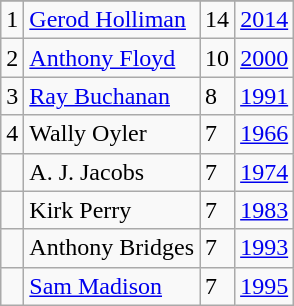<table class="wikitable">
<tr>
</tr>
<tr>
<td>1</td>
<td><a href='#'>Gerod Holliman</a></td>
<td>14</td>
<td><a href='#'>2014</a></td>
</tr>
<tr>
<td>2</td>
<td><a href='#'>Anthony Floyd</a></td>
<td>10</td>
<td><a href='#'>2000</a></td>
</tr>
<tr>
<td>3</td>
<td><a href='#'>Ray Buchanan</a></td>
<td>8</td>
<td><a href='#'>1991</a></td>
</tr>
<tr>
<td>4</td>
<td>Wally Oyler</td>
<td>7</td>
<td><a href='#'>1966</a></td>
</tr>
<tr>
<td></td>
<td>A. J. Jacobs</td>
<td>7</td>
<td><a href='#'>1974</a></td>
</tr>
<tr>
<td></td>
<td>Kirk Perry</td>
<td>7</td>
<td><a href='#'>1983</a></td>
</tr>
<tr>
<td></td>
<td>Anthony Bridges</td>
<td>7</td>
<td><a href='#'>1993</a></td>
</tr>
<tr>
<td></td>
<td><a href='#'>Sam Madison</a></td>
<td>7</td>
<td><a href='#'>1995</a></td>
</tr>
</table>
